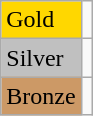<table class="wikitable">
<tr>
<td bgcolor=gold>Gold</td>
<td></td>
</tr>
<tr>
<td bgcolor=silver>Silver</td>
<td></td>
</tr>
<tr>
<td bgcolor=cc9966>Bronze</td>
<td></td>
</tr>
</table>
